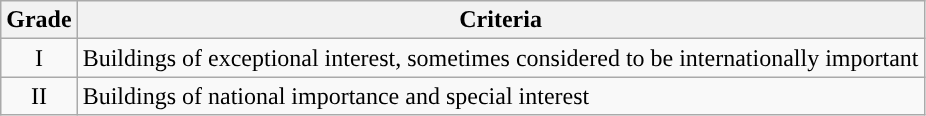<table class="wikitable">
<tr>
<th>Grade</th>
<th>Criteria</th>
</tr>
<tr>
<td align="center" >I</td>
<td>Buildings of exceptional interest, sometimes considered to be internationally important</td>
</tr>
<tr>
<td align="center" >II</td>
<td>Buildings of national importance and special interest</td>
</tr>
</table>
